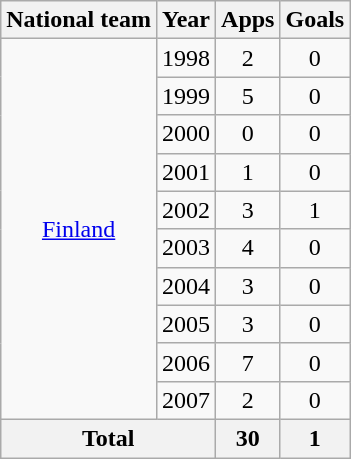<table class="wikitable" style="text-align:center">
<tr>
<th>National team</th>
<th>Year</th>
<th>Apps</th>
<th>Goals</th>
</tr>
<tr>
<td rowspan="10"><a href='#'>Finland</a></td>
<td>1998</td>
<td>2</td>
<td>0</td>
</tr>
<tr>
<td>1999</td>
<td>5</td>
<td>0</td>
</tr>
<tr>
<td>2000</td>
<td>0</td>
<td>0</td>
</tr>
<tr>
<td>2001</td>
<td>1</td>
<td>0</td>
</tr>
<tr>
<td>2002</td>
<td>3</td>
<td>1</td>
</tr>
<tr>
<td>2003</td>
<td>4</td>
<td>0</td>
</tr>
<tr>
<td>2004</td>
<td>3</td>
<td>0</td>
</tr>
<tr>
<td>2005</td>
<td>3</td>
<td>0</td>
</tr>
<tr>
<td>2006</td>
<td>7</td>
<td>0</td>
</tr>
<tr>
<td>2007</td>
<td>2</td>
<td>0</td>
</tr>
<tr>
<th colspan="2">Total</th>
<th>30</th>
<th>1</th>
</tr>
</table>
